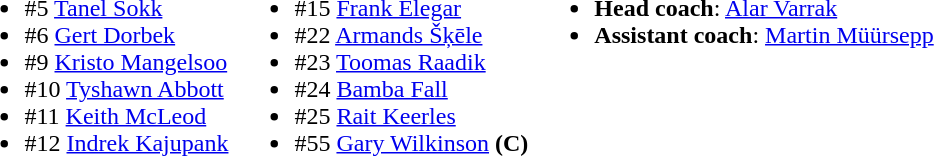<table>
<tr valign="top">
<td><br><ul><li>#5  <a href='#'>Tanel Sokk</a></li><li>#6  <a href='#'>Gert Dorbek</a></li><li>#9  <a href='#'>Kristo Mangelsoo</a></li><li>#10  <a href='#'>Tyshawn Abbott</a></li><li>#11  <a href='#'>Keith McLeod</a></li><li>#12  <a href='#'>Indrek Kajupank</a></li></ul></td>
<td><br><ul><li>#15  <a href='#'>Frank Elegar</a></li><li>#22  <a href='#'>Armands Šķēle</a></li><li>#23  <a href='#'>Toomas Raadik</a></li><li>#24  <a href='#'>Bamba Fall</a></li><li>#25  <a href='#'>Rait Keerles</a></li><li>#55  <a href='#'>Gary Wilkinson</a> <strong>(C)</strong></li></ul></td>
<td><br><ul><li><strong>Head coach</strong>:  <a href='#'>Alar Varrak</a></li><li><strong>Assistant coach</strong>:  <a href='#'>Martin Müürsepp</a></li></ul></td>
</tr>
</table>
